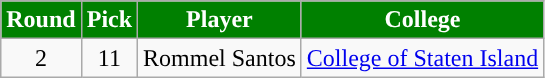<table class="wikitable sortable sortable">
<tr>
<th style="background:#008000; color:#FFFFFF; ">Round</th>
<th style="background:#008000; color:#FFFFFF; ">Pick</th>
<th style="background:#008000; color:#FFFFFF; ">Player</th>
<th style="background:#008000; color:#FFFFFF; ">College</th>
</tr>
<tr style="text-align: center">
<td align="center">2</td>
<td align="center">11</td>
<td>Rommel Santos</td>
<td><a href='#'>College of Staten Island</a></td>
</tr>
</table>
